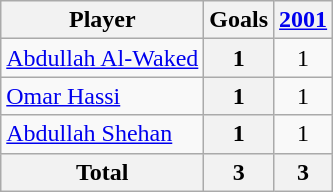<table class="wikitable sortable" style="text-align:center;">
<tr>
<th>Player</th>
<th>Goals</th>
<th><a href='#'>2001</a></th>
</tr>
<tr>
<td align="left"> <a href='#'>Abdullah Al-Waked</a></td>
<th>1</th>
<td>1</td>
</tr>
<tr>
<td align="left"> <a href='#'>Omar Hassi</a></td>
<th>1</th>
<td>1</td>
</tr>
<tr>
<td align="left"> <a href='#'>Abdullah Shehan</a></td>
<th>1</th>
<td>1</td>
</tr>
<tr class="sortbottom">
<th>Total</th>
<th>3</th>
<th>3</th>
</tr>
</table>
